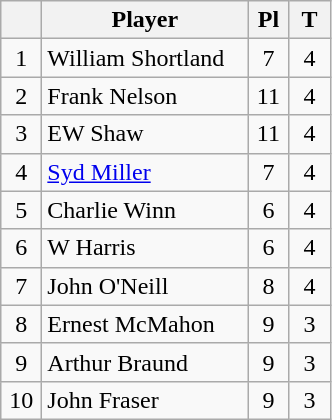<table class="wikitable" style="text-align:center;">
<tr>
<th width="20" abbr="Position"></th>
<th width="130">Player</th>
<th width="20">Pl</th>
<th width="20">T</th>
</tr>
<tr>
<td>1</td>
<td style="text-align:left;"> William Shortland</td>
<td>7</td>
<td>4</td>
</tr>
<tr>
<td>2</td>
<td style="text-align:left;"> Frank Nelson</td>
<td>11</td>
<td>4</td>
</tr>
<tr>
<td>3</td>
<td style="text-align:left;"> EW Shaw</td>
<td>11</td>
<td>4</td>
</tr>
<tr>
<td>4</td>
<td style="text-align:left;"> <a href='#'>Syd Miller</a></td>
<td>7</td>
<td>4</td>
</tr>
<tr>
<td>5</td>
<td style="text-align:left;"> Charlie Winn</td>
<td>6</td>
<td>4</td>
</tr>
<tr>
<td>6</td>
<td style="text-align:left;"> W Harris</td>
<td>6</td>
<td>4</td>
</tr>
<tr>
<td>7</td>
<td style="text-align:left;">John O'Neill</td>
<td>8</td>
<td>4</td>
</tr>
<tr>
<td>8</td>
<td style="text-align:left;"> Ernest McMahon</td>
<td>9</td>
<td>3</td>
</tr>
<tr>
<td>9</td>
<td style="text-align:left;"> Arthur Braund</td>
<td>9</td>
<td>3</td>
</tr>
<tr>
<td>10</td>
<td style="text-align:left;"> John Fraser</td>
<td>9</td>
<td>3</td>
</tr>
</table>
